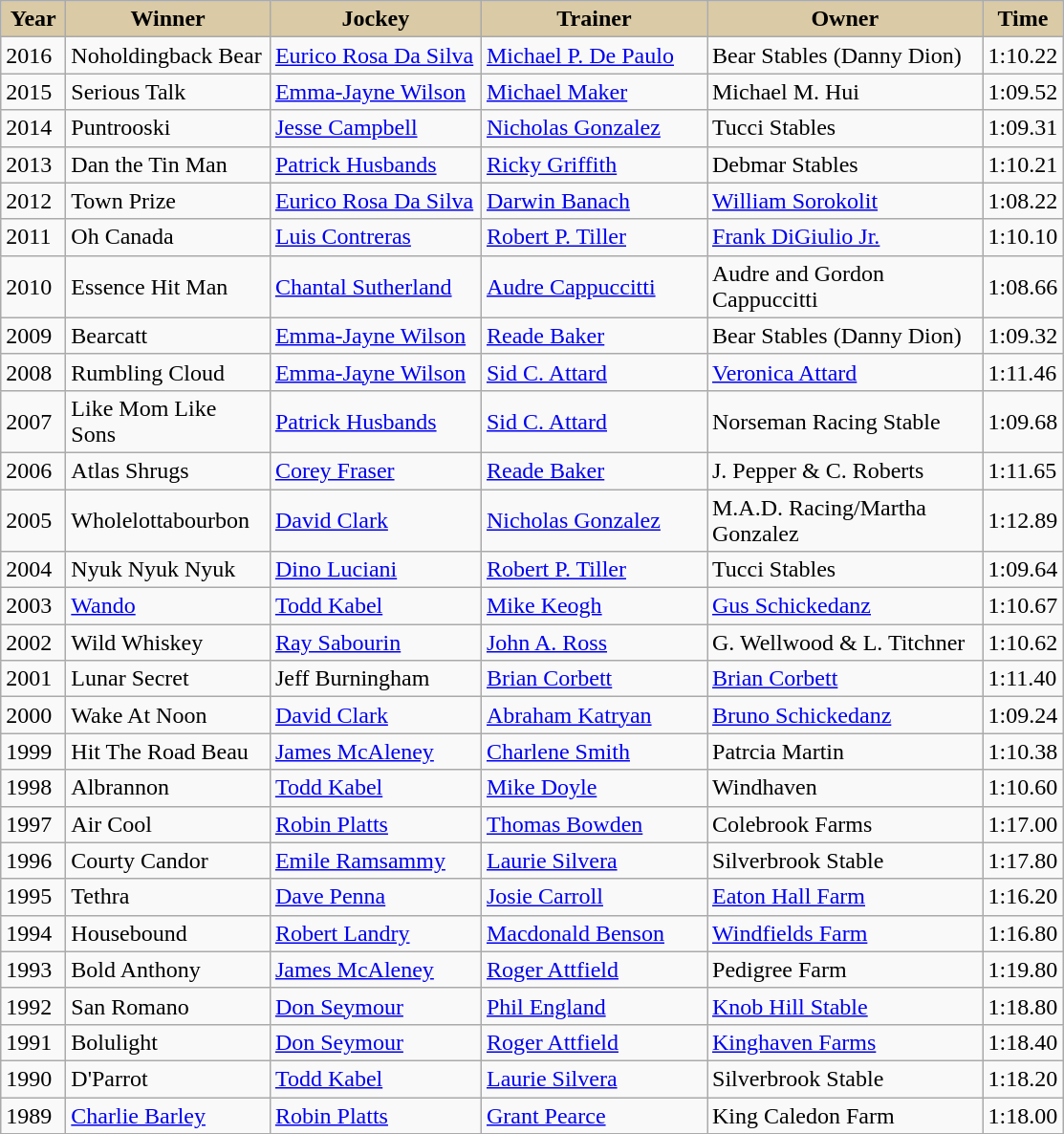<table class="wikitable sortable">
<tr>
<th style="background-color:#DACAA5; width:38px">Year <br></th>
<th style="background-color:#DACAA5; width:135px">Winner <br></th>
<th style="background-color:#DACAA5; width:140px">Jockey <br></th>
<th style="background-color:#DACAA5; width:150px">Trainer <br></th>
<th style="background-color:#DACAA5; width:185px">Owner <br></th>
<th style="background-color:#DACAA5">Time</th>
</tr>
<tr>
<td>2016</td>
<td>Noholdingback Bear</td>
<td><a href='#'>Eurico Rosa Da Silva</a></td>
<td><a href='#'>Michael P. De Paulo</a></td>
<td>Bear Stables (Danny Dion)</td>
<td>1:10.22</td>
</tr>
<tr>
<td>2015</td>
<td>Serious Talk</td>
<td><a href='#'>Emma-Jayne Wilson</a></td>
<td><a href='#'>Michael Maker</a></td>
<td>Michael M. Hui</td>
<td>1:09.52</td>
</tr>
<tr>
<td>2014</td>
<td>Puntrooski</td>
<td><a href='#'>Jesse Campbell</a></td>
<td><a href='#'>Nicholas Gonzalez</a></td>
<td>Tucci Stables</td>
<td>1:09.31</td>
</tr>
<tr>
<td>2013</td>
<td>Dan the Tin Man</td>
<td><a href='#'>Patrick Husbands</a></td>
<td><a href='#'>Ricky Griffith</a></td>
<td>Debmar Stables</td>
<td>1:10.21</td>
</tr>
<tr>
<td>2012</td>
<td>Town Prize</td>
<td><a href='#'>Eurico Rosa Da Silva</a></td>
<td><a href='#'>Darwin Banach</a></td>
<td><a href='#'>William Sorokolit</a></td>
<td>1:08.22</td>
</tr>
<tr>
<td>2011</td>
<td>Oh Canada</td>
<td><a href='#'>Luis Contreras</a></td>
<td><a href='#'>Robert P. Tiller</a></td>
<td><a href='#'>Frank DiGiulio Jr.</a></td>
<td>1:10.10</td>
</tr>
<tr>
<td>2010</td>
<td>Essence Hit Man</td>
<td><a href='#'>Chantal Sutherland</a></td>
<td><a href='#'>Audre Cappuccitti</a></td>
<td>Audre and Gordon Cappuccitti</td>
<td>1:08.66</td>
</tr>
<tr>
<td>2009</td>
<td>Bearcatt</td>
<td><a href='#'>Emma-Jayne Wilson</a></td>
<td><a href='#'>Reade Baker</a></td>
<td>Bear Stables (Danny Dion)</td>
<td>1:09.32</td>
</tr>
<tr>
<td>2008</td>
<td>Rumbling Cloud</td>
<td><a href='#'>Emma-Jayne Wilson</a></td>
<td><a href='#'>Sid C. Attard</a></td>
<td><a href='#'>Veronica Attard</a></td>
<td>1:11.46</td>
</tr>
<tr>
<td>2007</td>
<td>Like Mom Like Sons</td>
<td><a href='#'>Patrick Husbands</a></td>
<td><a href='#'>Sid C. Attard</a></td>
<td>Norseman Racing Stable</td>
<td>1:09.68</td>
</tr>
<tr>
<td>2006</td>
<td>Atlas Shrugs</td>
<td><a href='#'>Corey Fraser</a></td>
<td><a href='#'>Reade Baker</a></td>
<td>J. Pepper & C. Roberts</td>
<td>1:11.65</td>
</tr>
<tr>
<td>2005</td>
<td>Wholelottabourbon</td>
<td><a href='#'>David Clark</a></td>
<td><a href='#'>Nicholas Gonzalez</a></td>
<td>M.A.D. Racing/Martha Gonzalez</td>
<td>1:12.89</td>
</tr>
<tr>
<td>2004</td>
<td>Nyuk Nyuk Nyuk</td>
<td><a href='#'>Dino Luciani</a></td>
<td><a href='#'>Robert P. Tiller</a></td>
<td>Tucci Stables</td>
<td>1:09.64</td>
</tr>
<tr>
<td>2003</td>
<td><a href='#'>Wando</a></td>
<td><a href='#'>Todd Kabel</a></td>
<td><a href='#'>Mike Keogh</a></td>
<td><a href='#'>Gus Schickedanz</a></td>
<td>1:10.67</td>
</tr>
<tr>
<td>2002</td>
<td>Wild Whiskey</td>
<td><a href='#'>Ray Sabourin</a></td>
<td><a href='#'>John A. Ross</a></td>
<td>G. Wellwood & L. Titchner</td>
<td>1:10.62</td>
</tr>
<tr>
<td>2001</td>
<td>Lunar Secret</td>
<td>Jeff Burningham</td>
<td><a href='#'>Brian Corbett</a></td>
<td><a href='#'>Brian Corbett</a></td>
<td>1:11.40</td>
</tr>
<tr>
<td>2000</td>
<td>Wake At Noon</td>
<td><a href='#'>David Clark</a></td>
<td><a href='#'>Abraham Katryan</a></td>
<td><a href='#'>Bruno Schickedanz</a></td>
<td>1:09.24</td>
</tr>
<tr>
<td>1999</td>
<td>Hit The Road Beau</td>
<td><a href='#'>James McAleney</a></td>
<td><a href='#'>Charlene Smith</a></td>
<td>Patrcia Martin</td>
<td>1:10.38</td>
</tr>
<tr>
<td>1998</td>
<td>Albrannon</td>
<td><a href='#'>Todd Kabel</a></td>
<td><a href='#'>Mike Doyle</a></td>
<td>Windhaven</td>
<td>1:10.60</td>
</tr>
<tr>
<td>1997</td>
<td>Air Cool</td>
<td><a href='#'>Robin Platts</a></td>
<td><a href='#'>Thomas Bowden</a></td>
<td>Colebrook Farms</td>
<td>1:17.00</td>
</tr>
<tr>
<td>1996</td>
<td>Courty Candor</td>
<td><a href='#'>Emile Ramsammy</a></td>
<td><a href='#'>Laurie Silvera</a></td>
<td>Silverbrook Stable</td>
<td>1:17.80</td>
</tr>
<tr>
<td>1995</td>
<td>Tethra</td>
<td><a href='#'>Dave Penna</a></td>
<td><a href='#'>Josie Carroll</a></td>
<td><a href='#'>Eaton Hall Farm</a></td>
<td>1:16.20</td>
</tr>
<tr>
<td>1994</td>
<td>Housebound</td>
<td><a href='#'>Robert Landry</a></td>
<td><a href='#'>Macdonald Benson</a></td>
<td><a href='#'>Windfields Farm</a></td>
<td>1:16.80</td>
</tr>
<tr>
<td>1993</td>
<td>Bold Anthony</td>
<td><a href='#'>James McAleney</a></td>
<td><a href='#'>Roger Attfield</a></td>
<td>Pedigree Farm</td>
<td>1:19.80</td>
</tr>
<tr>
<td>1992</td>
<td>San Romano</td>
<td><a href='#'>Don Seymour</a></td>
<td><a href='#'>Phil England</a></td>
<td><a href='#'>Knob Hill Stable</a></td>
<td>1:18.80</td>
</tr>
<tr>
<td>1991</td>
<td>Bolulight</td>
<td><a href='#'>Don Seymour</a></td>
<td><a href='#'>Roger Attfield</a></td>
<td><a href='#'>Kinghaven Farms</a></td>
<td>1:18.40</td>
</tr>
<tr>
<td>1990</td>
<td>D'Parrot</td>
<td><a href='#'>Todd Kabel</a></td>
<td><a href='#'>Laurie Silvera</a></td>
<td>Silverbrook Stable</td>
<td>1:18.20</td>
</tr>
<tr>
<td>1989</td>
<td><a href='#'>Charlie Barley</a></td>
<td><a href='#'>Robin Platts</a></td>
<td><a href='#'>Grant Pearce</a></td>
<td>King Caledon Farm</td>
<td>1:18.00</td>
</tr>
<tr>
</tr>
</table>
